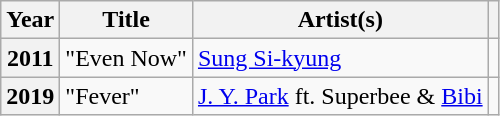<table class="wikitable plainrowheaders sortable">
<tr>
<th scope="col">Year</th>
<th scope="col">Title</th>
<th scope="col">Artist(s)</th>
<th scope="col" class="unsortable"></th>
</tr>
<tr>
<th scope="row">2011</th>
<td>"Even Now"</td>
<td><a href='#'>Sung Si-kyung</a></td>
<td></td>
</tr>
<tr>
<th scope="row">2019</th>
<td>"Fever"</td>
<td><a href='#'>J. Y. Park</a> ft. Superbee & <a href='#'>Bibi</a></td>
<td></td>
</tr>
</table>
